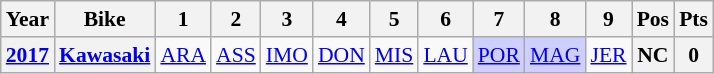<table class="wikitable" style="text-align:center; font-size:90%">
<tr>
<th valign="middle">Year</th>
<th valign="middle">Bike</th>
<th>1</th>
<th>2</th>
<th>3</th>
<th>4</th>
<th>5</th>
<th>6</th>
<th>7</th>
<th>8</th>
<th>9</th>
<th>Pos</th>
<th>Pts</th>
</tr>
<tr>
<th><a href='#'>2017</a></th>
<th><a href='#'>Kawasaki</a></th>
<td style="background:#;"><a href='#'>ARA</a><br></td>
<td style="background:#;"><a href='#'>ASS</a><br></td>
<td style="background:#;"><a href='#'>IMO</a><br></td>
<td style="background:#;"><a href='#'>DON</a><br></td>
<td style="background:#;"><a href='#'>MIS</a><br></td>
<td style="background:#;"><a href='#'>LAU</a><br></td>
<td style="background:#cfcfff;"><a href='#'>POR</a><br></td>
<td style="background:#cfcfff;"><a href='#'>MAG</a><br></td>
<td style="background:#;"><a href='#'>JER</a><br></td>
<th style="background:#;">NC</th>
<th style="background:#;">0</th>
</tr>
</table>
